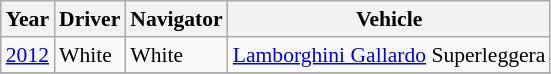<table class="wikitable sortable" style="font-size: 90%;">
<tr>
<th>Year</th>
<th>Driver</th>
<th>Navigator</th>
<th>Vehicle</th>
</tr>
<tr>
<td><a href='#'>2012</a></td>
<td> White</td>
<td>White</td>
<td><a href='#'>Lamborghini Gallardo</a> Superleggera</td>
</tr>
<tr>
</tr>
</table>
